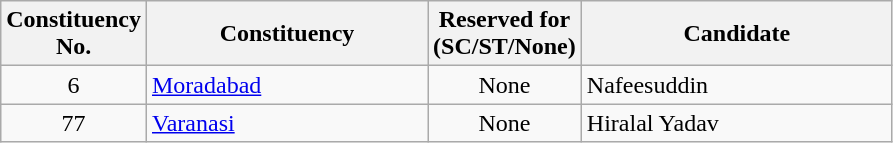<table class= "wikitable sortable">
<tr>
<th>Constituency <br> No.</th>
<th style="width:180px;">Constituency</th>
<th>Reserved for <br> (SC/ST/None)</th>
<th style="width:200px;">Candidate </th>
</tr>
<tr>
<td style="text-align:center;">6</td>
<td><a href='#'>Moradabad</a></td>
<td style="text-align:center;">None</td>
<td>Nafeesuddin</td>
</tr>
<tr>
<td style="text-align:center;">77</td>
<td><a href='#'>Varanasi</a></td>
<td style="text-align:center;">None</td>
<td>Hiralal Yadav</td>
</tr>
</table>
